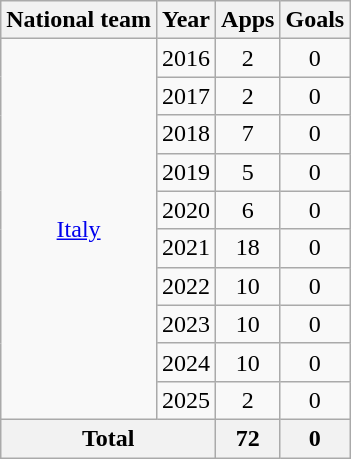<table class="wikitable" style="text-align:center">
<tr>
<th>National team</th>
<th>Year</th>
<th>Apps</th>
<th>Goals</th>
</tr>
<tr>
<td rowspan="10"><a href='#'>Italy</a></td>
<td>2016</td>
<td>2</td>
<td>0</td>
</tr>
<tr>
<td>2017</td>
<td>2</td>
<td>0</td>
</tr>
<tr>
<td>2018</td>
<td>7</td>
<td>0</td>
</tr>
<tr>
<td>2019</td>
<td>5</td>
<td>0</td>
</tr>
<tr>
<td>2020</td>
<td>6</td>
<td>0</td>
</tr>
<tr>
<td>2021</td>
<td>18</td>
<td>0</td>
</tr>
<tr>
<td>2022</td>
<td>10</td>
<td>0</td>
</tr>
<tr>
<td>2023</td>
<td>10</td>
<td>0</td>
</tr>
<tr>
<td>2024</td>
<td>10</td>
<td>0</td>
</tr>
<tr>
<td>2025</td>
<td>2</td>
<td>0</td>
</tr>
<tr>
<th colspan="2">Total</th>
<th>72</th>
<th>0</th>
</tr>
</table>
